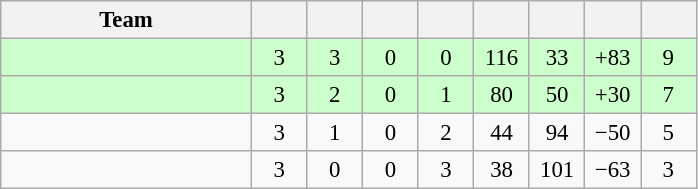<table class="wikitable" style="text-align:center; font-size:95%;">
<tr>
<th width=160>Team</th>
<th width=30></th>
<th width=30></th>
<th width=30></th>
<th width=30></th>
<th width=30></th>
<th width=30></th>
<th width=30></th>
<th width=30></th>
</tr>
<tr style="background:#ccffcc">
<td align=left></td>
<td>3</td>
<td>3</td>
<td>0</td>
<td>0</td>
<td>116</td>
<td>33</td>
<td>+83</td>
<td>9</td>
</tr>
<tr style="background:#ccffcc">
<td align=left></td>
<td>3</td>
<td>2</td>
<td>0</td>
<td>1</td>
<td>80</td>
<td>50</td>
<td>+30</td>
<td>7</td>
</tr>
<tr>
<td align=left></td>
<td>3</td>
<td>1</td>
<td>0</td>
<td>2</td>
<td>44</td>
<td>94</td>
<td>−50</td>
<td>5</td>
</tr>
<tr>
<td align=left></td>
<td>3</td>
<td>0</td>
<td>0</td>
<td>3</td>
<td>38</td>
<td>101</td>
<td>−63</td>
<td>3</td>
</tr>
</table>
